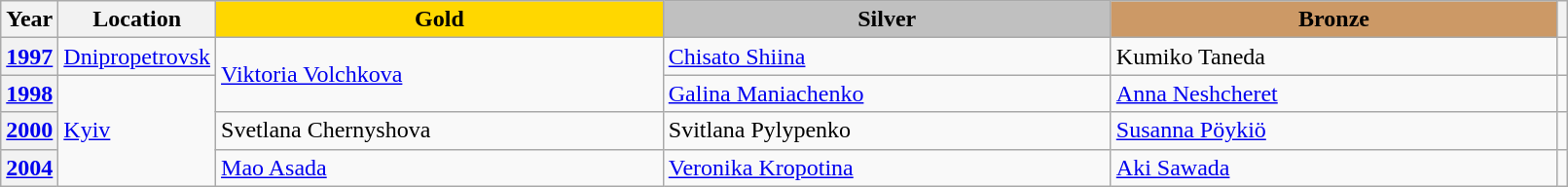<table class="wikitable unsortable" style="text-align:left; width:85%">
<tr>
<th scope="col" style="text-align:center">Year</th>
<th scope="col" style="text-align:center">Location</th>
<td scope="col" style="text-align:center; width:30%; background:gold"><strong>Gold</strong></td>
<td scope="col" style="text-align:center; width:30%; background:silver"><strong>Silver</strong></td>
<td scope="col" style="text-align:center; width:30%; background:#c96"><strong>Bronze</strong></td>
<th scope="col" style="text-align:center"></th>
</tr>
<tr>
<th scope="row" style="text-align:left"><a href='#'>1997</a></th>
<td><a href='#'>Dnipropetrovsk</a></td>
<td rowspan="2"> <a href='#'>Viktoria Volchkova</a></td>
<td> <a href='#'>Chisato Shiina</a></td>
<td> Kumiko Taneda</td>
<td></td>
</tr>
<tr>
<th scope="row" style="text-align:left"><a href='#'>1998</a></th>
<td rowspan="3"><a href='#'>Kyiv</a></td>
<td> <a href='#'>Galina Maniachenko</a></td>
<td> <a href='#'>Anna Neshcheret</a></td>
<td></td>
</tr>
<tr>
<th scope="row" style="text-align:left"><a href='#'>2000</a></th>
<td> Svetlana Chernyshova</td>
<td> Svitlana Pylypenko</td>
<td> <a href='#'>Susanna Pöykiö</a></td>
<td></td>
</tr>
<tr>
<th scope="row" style="text-align:left"><a href='#'>2004</a></th>
<td> <a href='#'>Mao Asada</a></td>
<td> <a href='#'>Veronika Kropotina</a></td>
<td> <a href='#'>Aki Sawada</a></td>
<td></td>
</tr>
</table>
